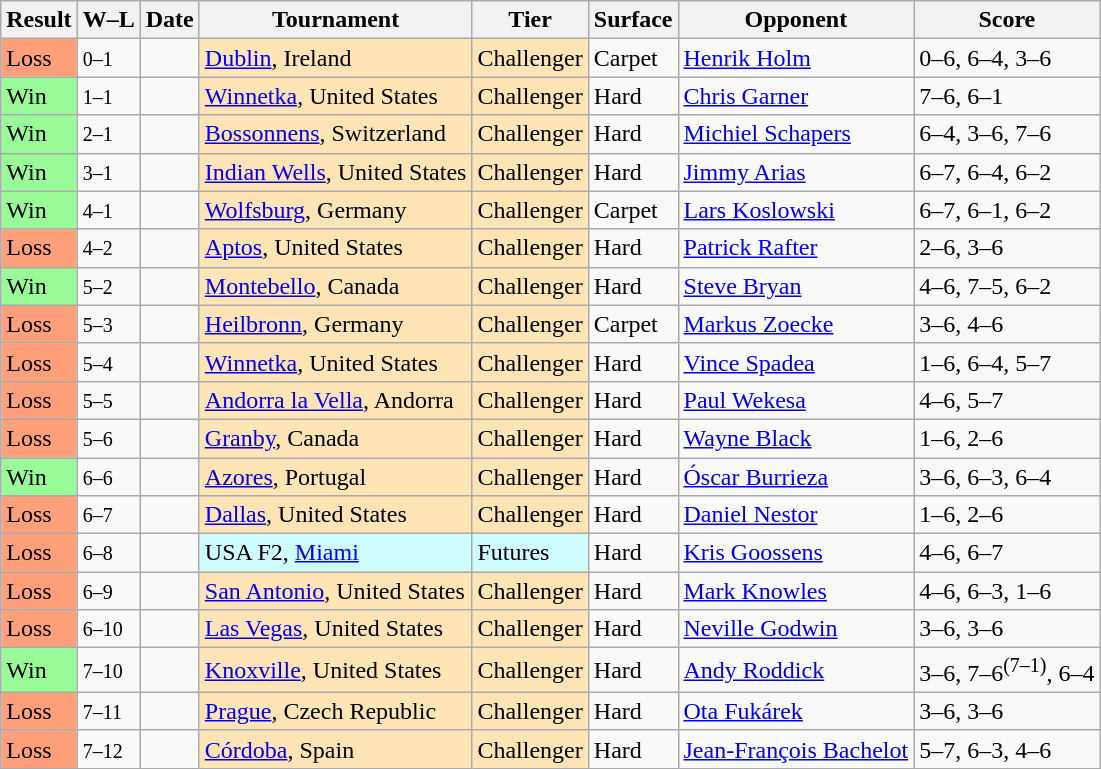<table class="sortable wikitable">
<tr>
<th>Result</th>
<th class="unsortable">W–L</th>
<th>Date</th>
<th>Tournament</th>
<th>Tier</th>
<th>Surface</th>
<th>Opponent</th>
<th class="unsortable">Score</th>
</tr>
<tr>
<td style="background:#ffa07a;">Loss</td>
<td><small>0–1</small></td>
<td></td>
<td style="background:moccasin;"><a href='#'>Dublin</a>, Ireland</td>
<td style="background:moccasin;">Challenger</td>
<td>Carpet</td>
<td> <a href='#'>Henrik Holm</a></td>
<td>0–6, 6–4, 3–6</td>
</tr>
<tr>
<td style="background:#98fb98;">Win</td>
<td><small>1–1</small></td>
<td></td>
<td style="background:moccasin;"><a href='#'>Winnetka</a>, United States</td>
<td style="background:moccasin;">Challenger</td>
<td>Hard</td>
<td> <a href='#'>Chris Garner</a></td>
<td>7–6, 6–1</td>
</tr>
<tr>
<td style="background:#98fb98;">Win</td>
<td><small>2–1</small></td>
<td></td>
<td style="background:moccasin;"><a href='#'>Bossonnens</a>, Switzerland</td>
<td style="background:moccasin;">Challenger</td>
<td>Hard</td>
<td> <a href='#'>Michiel Schapers</a></td>
<td>6–4, 3–6, 7–6</td>
</tr>
<tr>
<td style="background:#98fb98;">Win</td>
<td><small>3–1</small></td>
<td></td>
<td style="background:moccasin;"><a href='#'>Indian Wells</a>, United States</td>
<td style="background:moccasin;">Challenger</td>
<td>Hard</td>
<td> <a href='#'>Jimmy Arias</a></td>
<td>6–7, 6–4, 6–2</td>
</tr>
<tr>
<td style="background:#98fb98;">Win</td>
<td><small>4–1</small></td>
<td></td>
<td style="background:moccasin;"><a href='#'>Wolfsburg</a>, Germany</td>
<td style="background:moccasin;">Challenger</td>
<td>Carpet</td>
<td> <a href='#'>Lars Koslowski</a></td>
<td>6–7, 6–1, 6–2</td>
</tr>
<tr>
<td style="background:#ffa07a;">Loss</td>
<td><small>4–2</small></td>
<td></td>
<td style="background:moccasin;"><a href='#'>Aptos</a>, United States</td>
<td style="background:moccasin;">Challenger</td>
<td>Hard</td>
<td> <a href='#'>Patrick Rafter</a></td>
<td>2–6, 3–6</td>
</tr>
<tr>
<td style="background:#98fb98;">Win</td>
<td><small>5–2</small></td>
<td></td>
<td style="background:moccasin;"><a href='#'>Montebello</a>, Canada</td>
<td style="background:moccasin;">Challenger</td>
<td>Hard</td>
<td> <a href='#'>Steve Bryan</a></td>
<td>4–6, 7–5, 6–2</td>
</tr>
<tr>
<td style="background:#ffa07a;">Loss</td>
<td><small>5–3</small></td>
<td></td>
<td style="background:moccasin;"><a href='#'>Heilbronn</a>, Germany</td>
<td style="background:moccasin;">Challenger</td>
<td>Carpet</td>
<td> <a href='#'>Markus Zoecke</a></td>
<td>3–6, 4–6</td>
</tr>
<tr>
<td style="background:#ffa07a;">Loss</td>
<td><small>5–4</small></td>
<td></td>
<td style="background:moccasin;"><a href='#'>Winnetka</a>, United States</td>
<td style="background:moccasin;">Challenger</td>
<td>Hard</td>
<td> <a href='#'>Vince Spadea</a></td>
<td>1–6, 6–4, 5–7</td>
</tr>
<tr>
<td style="background:#ffa07a;">Loss</td>
<td><small>5–5</small></td>
<td></td>
<td style="background:moccasin;"><a href='#'>Andorra la Vella</a>, Andorra</td>
<td style="background:moccasin;">Challenger</td>
<td>Hard</td>
<td> <a href='#'>Paul Wekesa</a></td>
<td>4–6, 5–7</td>
</tr>
<tr>
<td style="background:#ffa07a;">Loss</td>
<td><small>5–6</small></td>
<td></td>
<td style="background:moccasin;"><a href='#'>Granby</a>, Canada</td>
<td style="background:moccasin;">Challenger</td>
<td>Hard</td>
<td> <a href='#'>Wayne Black</a></td>
<td>1–6, 2–6</td>
</tr>
<tr>
<td style="background:#98fb98;">Win</td>
<td><small>6–6</small></td>
<td></td>
<td style="background:moccasin;"><a href='#'>Azores</a>, Portugal</td>
<td style="background:moccasin;">Challenger</td>
<td>Hard</td>
<td> <a href='#'>Óscar Burrieza</a></td>
<td>3–6, 6–3, 6–4</td>
</tr>
<tr>
<td style="background:#ffa07a;">Loss</td>
<td><small>6–7</small></td>
<td></td>
<td style="background:moccasin;"><a href='#'>Dallas</a>, United States</td>
<td style="background:moccasin;">Challenger</td>
<td>Hard</td>
<td> <a href='#'>Daniel Nestor</a></td>
<td>1–6, 2–6</td>
</tr>
<tr>
<td style="background:#ffa07a;">Loss</td>
<td><small>6–8</small></td>
<td></td>
<td style="background:#cffcff;">USA F2, <a href='#'>Miami</a></td>
<td style="background:#cffcff;">Futures</td>
<td>Hard</td>
<td> <a href='#'>Kris Goossens</a></td>
<td>4–6, 6–7</td>
</tr>
<tr>
<td style="background:#ffa07a;">Loss</td>
<td><small>6–9</small></td>
<td></td>
<td style="background:moccasin;"><a href='#'>San Antonio</a>, United States</td>
<td style="background:moccasin;">Challenger</td>
<td>Hard</td>
<td> <a href='#'>Mark Knowles</a></td>
<td>4–6, 6–3, 1–6</td>
</tr>
<tr>
<td style="background:#ffa07a;">Loss</td>
<td><small>6–10</small></td>
<td></td>
<td style="background:moccasin;"><a href='#'>Las Vegas</a>, United States</td>
<td style="background:moccasin;">Challenger</td>
<td>Hard</td>
<td> <a href='#'>Neville Godwin</a></td>
<td>3–6, 3–6</td>
</tr>
<tr>
<td style="background:#98fb98;">Win</td>
<td><small>7–10</small></td>
<td></td>
<td style="background:moccasin;"><a href='#'>Knoxville</a>, United States</td>
<td style="background:moccasin;">Challenger</td>
<td>Hard</td>
<td> <a href='#'>Andy Roddick</a></td>
<td>3–6, 7–6<sup>(7–1)</sup>, 6–4</td>
</tr>
<tr>
<td style="background:#ffa07a;">Loss</td>
<td><small>7–11</small></td>
<td></td>
<td style="background:moccasin;"><a href='#'>Prague</a>, Czech Republic</td>
<td style="background:moccasin;">Challenger</td>
<td>Hard</td>
<td> <a href='#'>Ota Fukárek</a></td>
<td>3–6, 3–6</td>
</tr>
<tr>
<td style="background:#ffa07a;">Loss</td>
<td><small>7–12</small></td>
<td></td>
<td style="background:moccasin;"><a href='#'>Córdoba</a>, Spain</td>
<td style="background:moccasin;">Challenger</td>
<td>Hard</td>
<td> <a href='#'>Jean-François Bachelot</a></td>
<td>5–7, 6–3, 4–6</td>
</tr>
</table>
